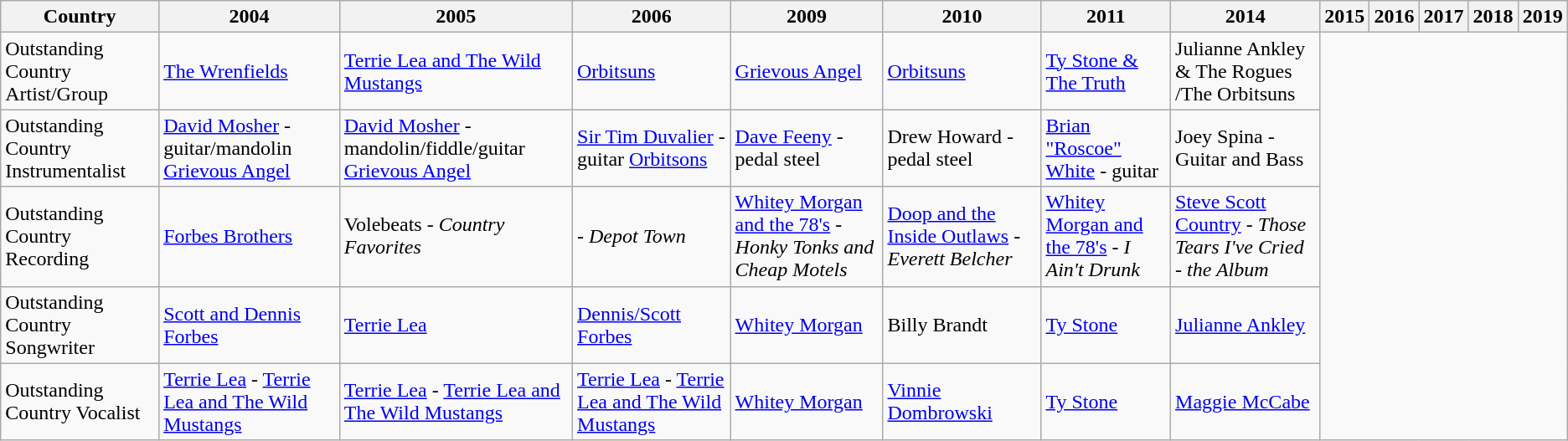<table class=wikitable>
<tr>
<th>Country</th>
<th>2004</th>
<th>2005</th>
<th>2006</th>
<th>2009</th>
<th>2010</th>
<th>2011</th>
<th>2014</th>
<th>2015</th>
<th>2016</th>
<th>2017</th>
<th>2018</th>
<th>2019</th>
</tr>
<tr>
<td>Outstanding Country Artist/Group</td>
<td><a href='#'>The Wrenfields</a></td>
<td><a href='#'>Terrie Lea and The Wild Mustangs</a></td>
<td><a href='#'>Orbitsuns</a></td>
<td><a href='#'>Grievous Angel</a></td>
<td><a href='#'>Orbitsuns</a></td>
<td><a href='#'>Ty Stone & The Truth</a></td>
<td>Julianne Ankley & The Rogues /The Orbitsuns</td>
</tr>
<tr>
<td>Outstanding Country Instrumentalist</td>
<td><a href='#'>David Mosher</a> - guitar/mandolin <a href='#'>Grievous Angel</a></td>
<td><a href='#'>David Mosher</a> - mandolin/fiddle/guitar <a href='#'>Grievous Angel</a></td>
<td><a href='#'>Sir Tim Duvalier</a> - guitar <a href='#'>Orbitsons</a></td>
<td><a href='#'>Dave Feeny</a> - pedal steel</td>
<td>Drew Howard - pedal steel</td>
<td><a href='#'>Brian "Roscoe" White</a> - guitar</td>
<td>Joey Spina - Guitar and Bass</td>
</tr>
<tr>
<td>Outstanding Country Recording</td>
<td><a href='#'>Forbes Brothers</a></td>
<td>Volebeats - <em>Country Favorites</em></td>
<td> - <em>Depot Town</em></td>
<td><a href='#'>Whitey Morgan and the 78's</a> - <em>Honky Tonks and Cheap Motels</em></td>
<td><a href='#'>Doop and the Inside Outlaws</a> - <em>Everett Belcher</em></td>
<td><a href='#'>Whitey Morgan and the 78's</a> - <em>I Ain't Drunk</em></td>
<td><a href='#'>Steve Scott Country</a>  - <em>Those Tears I've Cried - the Album</em></td>
</tr>
<tr>
<td>Outstanding Country Songwriter</td>
<td><a href='#'>Scott and Dennis Forbes</a></td>
<td><a href='#'>Terrie Lea</a></td>
<td><a href='#'>Dennis/Scott Forbes</a></td>
<td><a href='#'>Whitey Morgan</a></td>
<td>Billy Brandt</td>
<td><a href='#'>Ty Stone</a></td>
<td><a href='#'>Julianne Ankley</a></td>
</tr>
<tr>
<td>Outstanding Country Vocalist</td>
<td><a href='#'>Terrie Lea</a> - <a href='#'>Terrie Lea and The Wild Mustangs</a></td>
<td><a href='#'>Terrie Lea</a> - <a href='#'>Terrie Lea and The Wild Mustangs</a></td>
<td><a href='#'>Terrie Lea</a> - <a href='#'>Terrie Lea and The Wild Mustangs</a></td>
<td><a href='#'>Whitey Morgan</a></td>
<td><a href='#'>Vinnie Dombrowski</a></td>
<td><a href='#'>Ty Stone</a></td>
<td><a href='#'>Maggie McCabe</a></td>
</tr>
</table>
